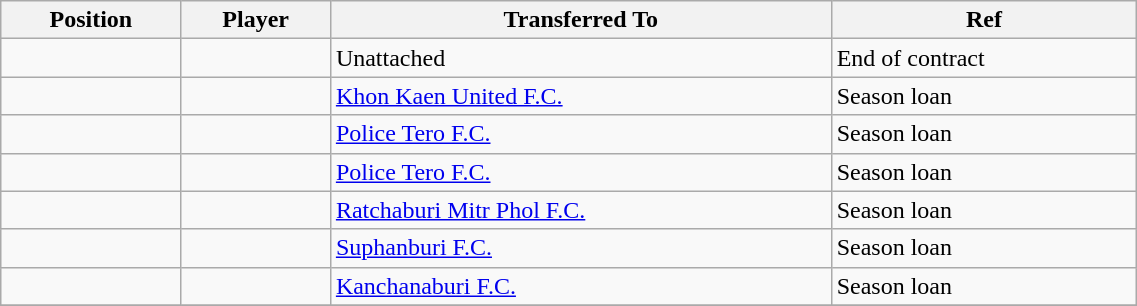<table class="wikitable sortable" style="width:60%; text-align:center; font-size:100%; text-align:left;">
<tr>
<th>Position</th>
<th>Player</th>
<th>Transferred To</th>
<th>Ref</th>
</tr>
<tr>
<td></td>
<td></td>
<td>Unattached</td>
<td>End of contract </td>
</tr>
<tr>
<td></td>
<td></td>
<td> <a href='#'>Khon Kaen United F.C.</a></td>
<td>Season loan </td>
</tr>
<tr>
<td></td>
<td></td>
<td> <a href='#'>Police Tero F.C.</a></td>
<td>Season loan </td>
</tr>
<tr>
<td></td>
<td></td>
<td> <a href='#'>Police Tero F.C.</a></td>
<td>Season loan</td>
</tr>
<tr>
<td></td>
<td></td>
<td> <a href='#'>Ratchaburi Mitr Phol F.C.</a></td>
<td>Season loan </td>
</tr>
<tr>
<td></td>
<td></td>
<td> <a href='#'>Suphanburi F.C.</a></td>
<td>Season loan</td>
</tr>
<tr>
<td></td>
<td></td>
<td> <a href='#'>Kanchanaburi F.C.</a></td>
<td>Season loan</td>
</tr>
<tr>
</tr>
</table>
